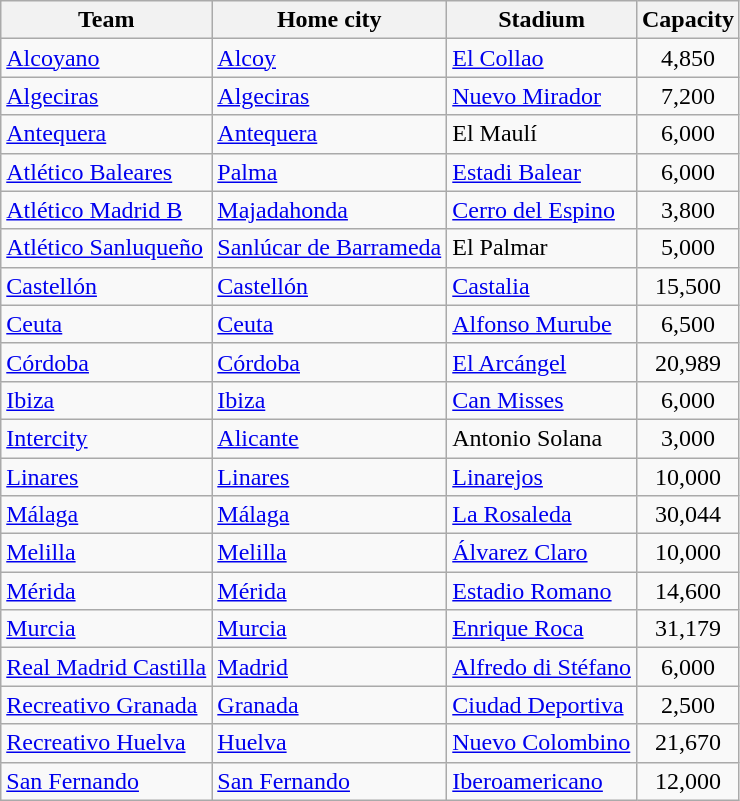<table class="wikitable sortable">
<tr>
<th>Team</th>
<th>Home city</th>
<th>Stadium</th>
<th>Capacity</th>
</tr>
<tr>
<td><a href='#'>Alcoyano</a></td>
<td><a href='#'>Alcoy</a></td>
<td><a href='#'>El Collao</a></td>
<td align=center>4,850</td>
</tr>
<tr>
<td><a href='#'>Algeciras</a></td>
<td><a href='#'>Algeciras</a></td>
<td><a href='#'>Nuevo Mirador</a></td>
<td align=center>7,200</td>
</tr>
<tr>
<td><a href='#'>Antequera</a></td>
<td><a href='#'>Antequera</a></td>
<td>El Maulí</td>
<td align=center>6,000</td>
</tr>
<tr>
<td><a href='#'>Atlético Baleares</a></td>
<td><a href='#'>Palma</a></td>
<td><a href='#'>Estadi Balear</a></td>
<td align=center>6,000</td>
</tr>
<tr>
<td><a href='#'>Atlético Madrid B</a></td>
<td><a href='#'>Majadahonda</a></td>
<td><a href='#'>Cerro del Espino</a></td>
<td align=center>3,800</td>
</tr>
<tr>
<td><a href='#'>Atlético Sanluqueño</a></td>
<td><a href='#'>Sanlúcar de Barrameda</a></td>
<td>El Palmar</td>
<td align=center>5,000</td>
</tr>
<tr>
<td><a href='#'>Castellón</a> </td>
<td><a href='#'>Castellón</a></td>
<td><a href='#'>Castalia</a> </td>
<td align=center>15,500</td>
</tr>
<tr>
<td><a href='#'>Ceuta</a></td>
<td><a href='#'>Ceuta</a></td>
<td><a href='#'>Alfonso Murube</a></td>
<td align=center>6,500</td>
</tr>
<tr>
<td><a href='#'>Córdoba</a></td>
<td><a href='#'>Córdoba</a></td>
<td><a href='#'>El Arcángel</a></td>
<td align=center>20,989</td>
</tr>
<tr>
<td><a href='#'>Ibiza</a></td>
<td><a href='#'>Ibiza</a></td>
<td><a href='#'>Can Misses</a></td>
<td align="center">6,000</td>
</tr>
<tr>
<td><a href='#'>Intercity</a></td>
<td><a href='#'>Alicante</a></td>
<td>Antonio Solana</td>
<td align=center>3,000</td>
</tr>
<tr>
<td><a href='#'>Linares</a></td>
<td><a href='#'>Linares</a></td>
<td><a href='#'>Linarejos</a></td>
<td align=center>10,000</td>
</tr>
<tr>
<td><a href='#'>Málaga</a></td>
<td><a href='#'>Málaga</a></td>
<td><a href='#'>La Rosaleda</a></td>
<td align="center">30,044</td>
</tr>
<tr>
<td><a href='#'>Melilla</a></td>
<td><a href='#'>Melilla</a></td>
<td><a href='#'>Álvarez Claro</a></td>
<td align=center>10,000</td>
</tr>
<tr>
<td><a href='#'>Mérida</a></td>
<td><a href='#'>Mérida</a></td>
<td><a href='#'>Estadio Romano</a></td>
<td align=center>14,600</td>
</tr>
<tr>
<td><a href='#'>Murcia</a></td>
<td><a href='#'>Murcia</a></td>
<td><a href='#'>Enrique Roca</a></td>
<td align=center>31,179</td>
</tr>
<tr>
<td><a href='#'>Real Madrid Castilla</a></td>
<td><a href='#'>Madrid</a></td>
<td><a href='#'>Alfredo di Stéfano</a></td>
<td align=center>6,000</td>
</tr>
<tr>
<td><a href='#'>Recreativo Granada</a></td>
<td><a href='#'>Granada</a></td>
<td><a href='#'>Ciudad Deportiva</a></td>
<td align=center>2,500</td>
</tr>
<tr>
<td><a href='#'>Recreativo Huelva</a></td>
<td><a href='#'>Huelva</a></td>
<td><a href='#'>Nuevo Colombino</a></td>
<td align=center>21,670</td>
</tr>
<tr>
<td><a href='#'>San Fernando</a></td>
<td><a href='#'>San Fernando</a></td>
<td><a href='#'>Iberoamericano</a></td>
<td align=center>12,000</td>
</tr>
</table>
